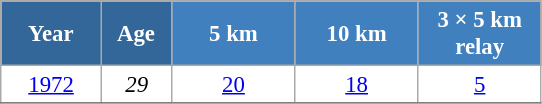<table class="wikitable" style="font-size:95%; text-align:center; border:grey solid 1px; border-collapse:collapse; background:#ffffff;">
<tr>
<th style="background-color:#369; color:white; width:60px;"> Year </th>
<th style="background-color:#369; color:white; width:40px;"> Age </th>
<th style="background-color:#4180be; color:white; width:75px;"> 5 km </th>
<th style="background-color:#4180be; color:white; width:75px;"> 10 km </th>
<th style="background-color:#4180be; color:white; width:75px;"> 3 × 5 km <br> relay </th>
</tr>
<tr>
<td><a href='#'>1972</a></td>
<td><em>29</em></td>
<td><a href='#'>20</a></td>
<td><a href='#'>18</a></td>
<td><a href='#'>5</a></td>
</tr>
<tr>
</tr>
</table>
